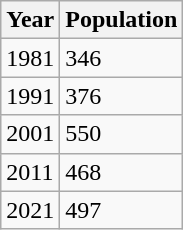<table class=wikitable>
<tr>
<th>Year</th>
<th>Population</th>
</tr>
<tr ---->
<td>1981</td>
<td>346</td>
</tr>
<tr ---->
<td>1991</td>
<td>376</td>
</tr>
<tr ---->
<td>2001</td>
<td>550</td>
</tr>
<tr ---->
<td>2011</td>
<td>468</td>
</tr>
<tr ---->
<td>2021</td>
<td>497</td>
</tr>
</table>
